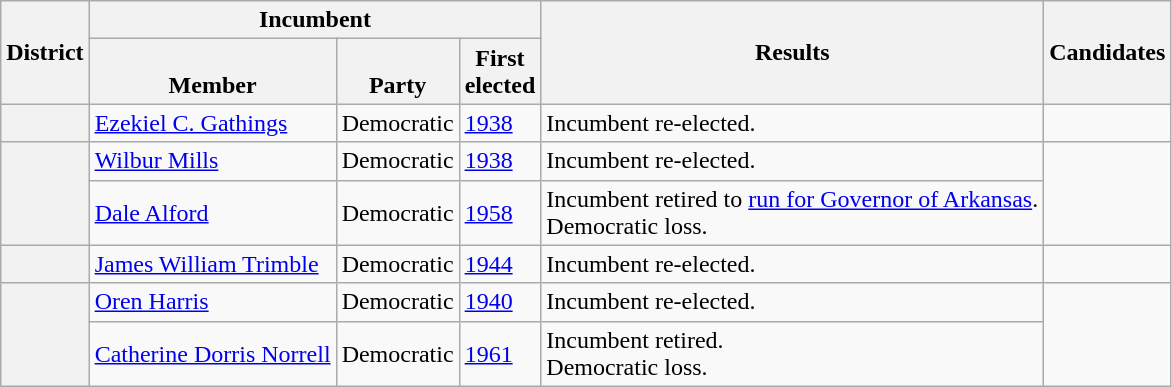<table class="wikitable sortable">
<tr>
<th rowspan=2>District</th>
<th colspan=3>Incumbent</th>
<th rowspan=2>Results</th>
<th rowspan=2 class="unsortable">Candidates</th>
</tr>
<tr valign=bottom>
<th>Member</th>
<th>Party</th>
<th>First<br>elected</th>
</tr>
<tr>
<th></th>
<td><a href='#'>Ezekiel C. Gathings</a></td>
<td>Democratic</td>
<td><a href='#'>1938</a></td>
<td>Incumbent re-elected.</td>
<td nowrap></td>
</tr>
<tr>
<th rowspan=2></th>
<td><a href='#'>Wilbur Mills</a></td>
<td>Democratic</td>
<td><a href='#'>1938</a></td>
<td>Incumbent re-elected.</td>
<td rowspan=2 nowrap></td>
</tr>
<tr>
<td><a href='#'>Dale Alford</a><br></td>
<td>Democratic</td>
<td><a href='#'>1958</a></td>
<td>Incumbent retired to <a href='#'>run for Governor of Arkansas</a>.<br>Democratic loss.</td>
</tr>
<tr>
<th></th>
<td><a href='#'>James William Trimble</a></td>
<td>Democratic</td>
<td><a href='#'>1944</a></td>
<td>Incumbent re-elected.</td>
<td nowrap></td>
</tr>
<tr>
<th rowspan=2></th>
<td><a href='#'>Oren Harris</a></td>
<td>Democratic</td>
<td><a href='#'>1940</a></td>
<td>Incumbent re-elected.</td>
<td rowspan=2 nowrap></td>
</tr>
<tr>
<td><a href='#'>Catherine Dorris Norrell</a><br></td>
<td>Democratic</td>
<td><a href='#'>1961 </a></td>
<td>Incumbent retired.<br>Democratic loss.</td>
</tr>
</table>
